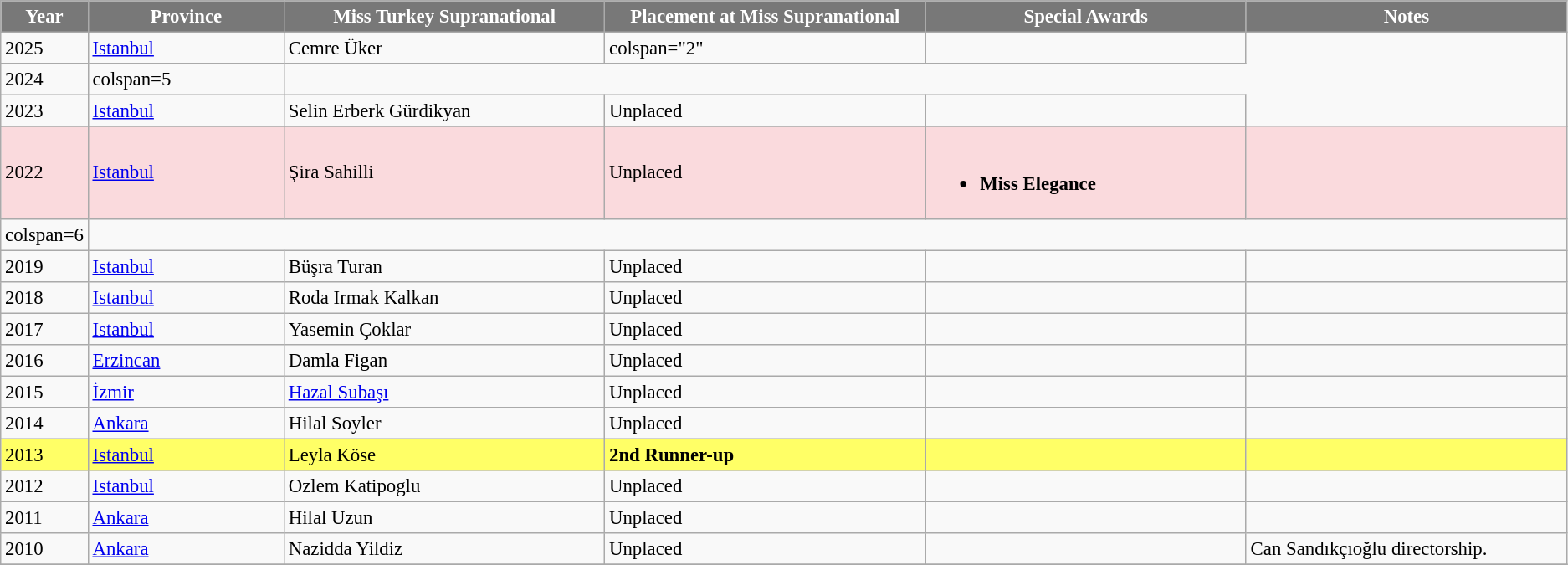<table class="wikitable " style="font-size: 95%;">
<tr>
<th width="60" style="background-color:#787878;color:#FFFFFF;">Year</th>
<th width="150" style="background-color:#787878;color:#FFFFFF;">Province</th>
<th width="250" style="background-color:#787878;color:#FFFFFF;">Miss Turkey Supranational</th>
<th width="250" style="background-color:#787878;color:#FFFFFF;">Placement at Miss Supranational</th>
<th width="250" style="background-color:#787878;color:#FFFFFF;">Special Awards</th>
<th width="250" style="background-color:#787878;color:#FFFFFF;">Notes</th>
</tr>
<tr>
<td>2025</td>
<td><a href='#'>Istanbul</a></td>
<td>Cemre Üker</td>
<td>colspan="2"</td>
<td></td>
</tr>
<tr>
<td>2024</td>
<td>colspan=5 </td>
</tr>
<tr>
<td>2023</td>
<td><a href='#'>Istanbul</a></td>
<td>Selin Erberk Gürdikyan</td>
<td>Unplaced</td>
<td></td>
</tr>
<tr>
</tr>
<tr style="background-color:#FADADD;">
<td>2022</td>
<td><a href='#'>Istanbul</a></td>
<td>Şira Sahilli</td>
<td>Unplaced</td>
<td align="left"><br><ul><li><strong>Miss Elegance</strong></li></ul></td>
<td></td>
</tr>
<tr>
<td>colspan=6 </td>
</tr>
<tr>
<td>2019</td>
<td><a href='#'>Istanbul</a></td>
<td>Büşra Turan</td>
<td>Unplaced</td>
<td></td>
<td></td>
</tr>
<tr>
<td>2018</td>
<td><a href='#'>Istanbul</a></td>
<td>Roda Irmak Kalkan</td>
<td>Unplaced</td>
<td></td>
<td></td>
</tr>
<tr>
<td>2017</td>
<td><a href='#'>Istanbul</a></td>
<td>Yasemin Çoklar</td>
<td>Unplaced</td>
<td></td>
<td></td>
</tr>
<tr>
<td>2016</td>
<td><a href='#'>Erzincan</a></td>
<td>Damla Figan</td>
<td>Unplaced</td>
<td></td>
<td></td>
</tr>
<tr>
<td>2015</td>
<td><a href='#'>İzmir</a></td>
<td><a href='#'>Hazal Subaşı</a></td>
<td>Unplaced</td>
<td></td>
<td></td>
</tr>
<tr>
<td>2014</td>
<td><a href='#'>Ankara</a></td>
<td>Hilal Soyler</td>
<td>Unplaced</td>
<td></td>
<td></td>
</tr>
<tr style="background-color:#FFFF66;">
<td>2013</td>
<td><a href='#'>Istanbul</a></td>
<td>Leyla Köse</td>
<td><strong>2nd Runner-up</strong></td>
<td></td>
<td></td>
</tr>
<tr>
<td>2012</td>
<td><a href='#'>Istanbul</a></td>
<td>Ozlem Katipoglu</td>
<td>Unplaced</td>
<td></td>
<td></td>
</tr>
<tr>
<td>2011</td>
<td><a href='#'>Ankara</a></td>
<td>Hilal Uzun</td>
<td>Unplaced</td>
<td></td>
<td></td>
</tr>
<tr>
<td>2010</td>
<td><a href='#'>Ankara</a></td>
<td>Nazidda Yildiz</td>
<td>Unplaced</td>
<td></td>
<td>Can Sandıkçıoğlu directorship.</td>
</tr>
<tr>
</tr>
</table>
